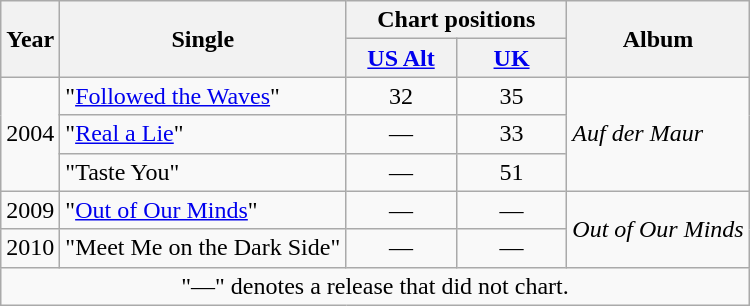<table class="wikitable">
<tr>
<th scope="col" rowspan="2">Year</th>
<th scope="col" rowspan="2">Single</th>
<th scope="col" colspan="2" width="140">Chart positions</th>
<th scope="col" rowspan="2">Album</th>
</tr>
<tr>
<th scope="col" style="width:3em;font-size=75%"><a href='#'>US Alt</a><br></th>
<th scope="col" style="width:3em;font-size=75%"><a href='#'>UK</a><br></th>
</tr>
<tr>
<td scope="row" rowspan="3">2004</td>
<td>"<a href='#'>Followed the Waves</a>"</td>
<td align="center">32</td>
<td align="center">35</td>
<td rowspan="3"><em>Auf der Maur</em></td>
</tr>
<tr>
<td>"<a href='#'>Real a Lie</a>"</td>
<td align="center">—</td>
<td align="center">33</td>
</tr>
<tr>
<td>"Taste You"</td>
<td align="center">—</td>
<td align="center">51</td>
</tr>
<tr>
<td>2009</td>
<td>"<a href='#'>Out of Our Minds</a>"</td>
<td align="center">—</td>
<td align="center">—</td>
<td rowspan="2"><em>Out of Our Minds</em></td>
</tr>
<tr>
<td>2010</td>
<td>"Meet Me on the Dark Side"</td>
<td align="center">—</td>
<td align="center">—</td>
</tr>
<tr>
<td scope="col" colspan="5" align="center">"—" denotes a release that did not chart.</td>
</tr>
</table>
